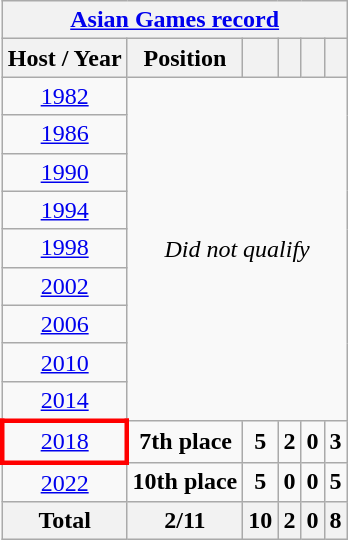<table class="wikitable" style="text-align: center;">
<tr>
<th colspan=9><a href='#'>Asian Games record</a></th>
</tr>
<tr>
<th>Host / Year</th>
<th>Position</th>
<th></th>
<th></th>
<th></th>
<th></th>
</tr>
<tr>
<td> <a href='#'>1982</a></td>
<td colspan=8 rowspan="9"><em>Did not qualify</em></td>
</tr>
<tr>
<td> <a href='#'>1986</a></td>
</tr>
<tr>
<td> <a href='#'>1990</a></td>
</tr>
<tr>
<td> <a href='#'>1994</a></td>
</tr>
<tr>
<td> <a href='#'>1998</a></td>
</tr>
<tr>
<td> <a href='#'>2002</a></td>
</tr>
<tr>
<td> <a href='#'>2006</a></td>
</tr>
<tr>
<td> <a href='#'>2010</a></td>
</tr>
<tr>
<td> <a href='#'>2014</a></td>
</tr>
<tr>
<td style="border: 3px solid red"> <a href='#'>2018</a></td>
<td><strong>7th place</strong></td>
<td><strong>5</strong></td>
<td><strong>2</strong></td>
<td><strong>0</strong></td>
<td><strong>3</strong></td>
</tr>
<tr>
<td> <a href='#'>2022</a></td>
<td><strong>10th place</strong></td>
<td><strong>5</strong></td>
<td><strong>0</strong></td>
<td><strong>0</strong></td>
<td><strong>5</strong></td>
</tr>
<tr>
<th>Total</th>
<th>2/11</th>
<th>10</th>
<th>2</th>
<th>0</th>
<th>8</th>
</tr>
</table>
